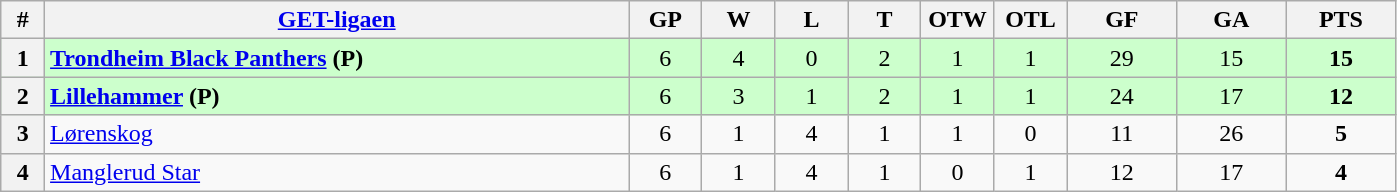<table class="wikitable sortable" style="text-align:center">
<tr>
<th width="3%">#<br></th>
<th width="40%"><a href='#'>GET-ligaen</a><br></th>
<th width="5%">GP<br></th>
<th width="5%">W<br></th>
<th width="5%">L<br></th>
<th width="5%">T<br></th>
<th width="5%">OTW<br></th>
<th width="5%">OTL<br></th>
<th width="7.5%">GF<br></th>
<th width="7.5%">GA<br></th>
<th width="7.5%">PTS<br></th>
</tr>
<tr bgcolor=#ccffcc>
<th>1</th>
<td align=left><strong><a href='#'>Trondheim Black Panthers</a> (P)</strong></td>
<td>6</td>
<td>4</td>
<td>0</td>
<td>2</td>
<td>1</td>
<td>1</td>
<td>29</td>
<td>15</td>
<td><strong>15</strong></td>
</tr>
<tr bgcolor=#ccffcc>
<th>2</th>
<td align=left><strong><a href='#'>Lillehammer</a> (P)</strong></td>
<td>6</td>
<td>3</td>
<td>1</td>
<td>2</td>
<td>1</td>
<td>1</td>
<td>24</td>
<td>17</td>
<td><strong>12</strong></td>
</tr>
<tr>
<th>3</th>
<td align=left><a href='#'>Lørenskog</a></td>
<td>6</td>
<td>1</td>
<td>4</td>
<td>1</td>
<td>1</td>
<td>0</td>
<td>11</td>
<td>26</td>
<td><strong> 5</strong></td>
</tr>
<tr>
<th>4</th>
<td align=left><a href='#'>Manglerud Star</a></td>
<td>6</td>
<td>1</td>
<td>4</td>
<td>1</td>
<td>0</td>
<td>1</td>
<td>12</td>
<td>17</td>
<td><strong> 4</strong></td>
</tr>
</table>
